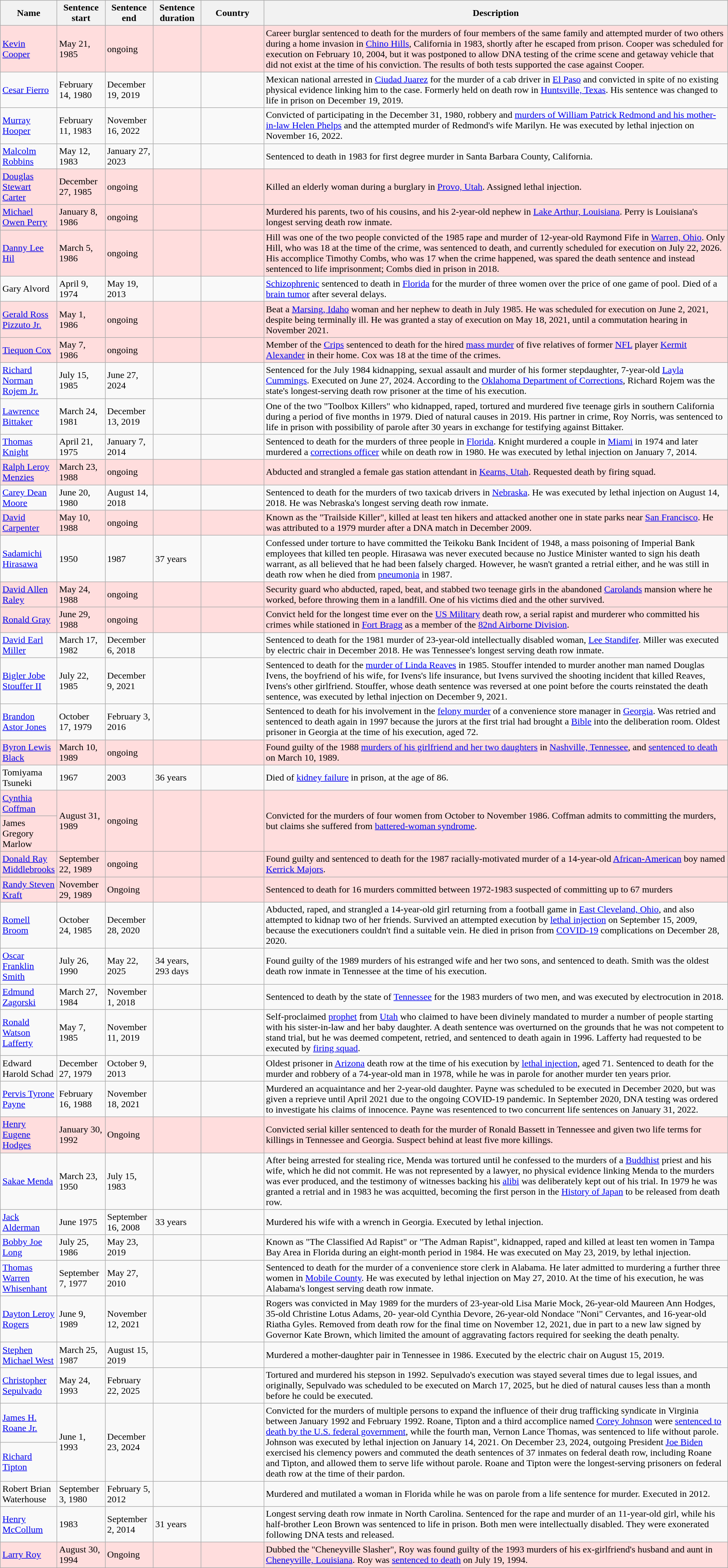<table class="wikitable sortable" style="display: inline-table;width:;">
<tr>
<th style="width:76px;">Name</th>
<th style="width:75px;">Sentence start</th>
<th style="width:75px;">Sentence end</th>
<th style="width:75px;">Sentence duration</th>
<th style="width:100px;">Country</th>
<th class="unsortable">Description</th>
</tr>
<tr style="background:#fdd;">
<td><a href='#'>Kevin Cooper</a></td>
<td>May 21, 1985</td>
<td>ongoing</td>
<td></td>
<td> </td>
<td>Career burglar sentenced to death for the murders of four members of the same family and attempted murder of two others during a home invasion in <a href='#'>Chino Hills</a>, California in 1983, shortly after he escaped from prison. Cooper was scheduled for execution on February 10, 2004, but it was postponed to allow DNA testing of the crime scene and getaway vehicle that did not exist at the time of his conviction. The results of both tests supported the case against Cooper.</td>
</tr>
<tr>
<td><a href='#'>Cesar Fierro</a></td>
<td>February 14, 1980</td>
<td>December 19, 2019</td>
<td></td>
<td> </td>
<td>Mexican national arrested in <a href='#'>Ciudad Juarez</a> for the murder of a cab driver in <a href='#'>El Paso</a> and convicted in spite of no existing physical evidence linking him to the case. Formerly held on death row in <a href='#'>Huntsville, Texas</a>. His sentence was changed to life in prison on December 19, 2019.</td>
</tr>
<tr>
<td><a href='#'>Murray Hooper</a></td>
<td>February 11, 1983</td>
<td>November 16, 2022</td>
<td></td>
<td> </td>
<td>Convicted of participating in the December 31, 1980, robbery and <a href='#'>murders of William Patrick Redmond and his mother-in-law Helen Phelps</a> and the attempted murder of Redmond's wife Marilyn. He was executed by lethal injection on November 16, 2022.</td>
</tr>
<tr>
<td><a href='#'>Malcolm Robbins</a></td>
<td>May 12, 1983</td>
<td>January 27, 2023</td>
<td></td>
<td> </td>
<td>Sentenced to death in 1983 for first degree murder in Santa Barbara County, California.</td>
</tr>
<tr style="background:#fdd;">
<td><a href='#'>Douglas Stewart Carter</a></td>
<td>December 27, 1985</td>
<td>ongoing</td>
<td></td>
<td> </td>
<td>Killed an elderly woman during a burglary in <a href='#'>Provo, Utah</a>. Assigned lethal injection.</td>
</tr>
<tr style="background:#fdd;">
<td><a href='#'>Michael Owen Perry</a></td>
<td>January 8, 1986</td>
<td>ongoing</td>
<td></td>
<td> </td>
<td>Murdered his parents, two of his cousins, and his 2-year-old nephew in <a href='#'>Lake Arthur, Louisiana</a>. Perry is Louisiana's longest serving death row inmate.</td>
</tr>
<tr style="background:#fdd;">
<td><a href='#'>Danny Lee Hil</a></td>
<td>March 5, 1986</td>
<td>ongoing</td>
<td></td>
<td> </td>
<td>Hill was one of the two people convicted of the 1985 rape and murder of 12-year-old Raymond Fife in <a href='#'>Warren, Ohio</a>. Only Hill, who was 18 at the time of the crime, was sentenced to death, and currently scheduled for execution on July 22, 2026. His accomplice Timothy Combs, who was 17 when the crime happened, was spared the death sentence and instead sentenced to life imprisonment; Combs died in prison in 2018.</td>
</tr>
<tr>
<td>Gary Alvord</td>
<td>April 9, 1974</td>
<td>May 19, 2013</td>
<td></td>
<td> </td>
<td><a href='#'>Schizophrenic</a> sentenced to death in <a href='#'>Florida</a> for the murder of three women over the price of one game of pool. Died of a <a href='#'>brain tumor</a> after several delays.</td>
</tr>
<tr style="background:#fdd;">
<td><a href='#'>Gerald Ross Pizzuto Jr.</a></td>
<td>May 1, 1986</td>
<td>ongoing</td>
<td></td>
<td> </td>
<td>Beat a <a href='#'>Marsing, Idaho</a> woman and her nephew to death in July 1985. He was scheduled for execution on June 2, 2021, despite being terminally ill. He was granted a stay of execution on May 18, 2021, until a commutation hearing in November 2021.</td>
</tr>
<tr style="background:#fdd;">
<td><a href='#'>Tiequon Cox</a></td>
<td>May 7, 1986</td>
<td>ongoing</td>
<td></td>
<td> </td>
<td>Member of the <a href='#'>Crips</a> sentenced to death for the hired <a href='#'>mass murder</a> of five relatives of former <a href='#'>NFL</a> player <a href='#'>Kermit Alexander</a> in their home. Cox was 18 at the time of the crimes.</td>
</tr>
<tr>
<td><a href='#'>Richard Norman Rojem Jr.</a></td>
<td>July 15, 1985</td>
<td>June 27, 2024</td>
<td></td>
<td> </td>
<td>Sentenced for the July 1984 kidnapping, sexual assault and murder of his former stepdaughter, 7-year-old <a href='#'>Layla Cummings</a>. Executed on June 27, 2024. According to the <a href='#'>Oklahoma Department of Corrections</a>, Richard Rojem was the state's longest-serving death row prisoner at the time of his execution.</td>
</tr>
<tr>
<td><a href='#'>Lawrence Bittaker</a></td>
<td>March 24, 1981</td>
<td>December 13, 2019</td>
<td></td>
<td> </td>
<td>One of the two "Toolbox Killers" who kidnapped, raped, tortured and murdered five teenage girls in southern California during a period of five months in 1979. Died of natural causes in 2019. His partner in crime, Roy Norris, was sentenced to life in prison with possibility of parole after 30 years in exchange for testifying against Bittaker.</td>
</tr>
<tr>
<td><a href='#'>Thomas Knight</a></td>
<td>April 21, 1975</td>
<td>January 7, 2014</td>
<td></td>
<td> </td>
<td>Sentenced to death for the murders of three people in <a href='#'>Florida</a>. Knight murdered a couple in <a href='#'>Miami</a> in 1974 and later murdered a <a href='#'>corrections officer</a> while on death row in 1980. He was executed by lethal injection on January 7, 2014.</td>
</tr>
<tr style="background:#fdd;">
<td><a href='#'>Ralph Leroy Menzies</a></td>
<td>March 23, 1988</td>
<td>ongoing</td>
<td></td>
<td> </td>
<td>Abducted and strangled a female gas station attendant in <a href='#'>Kearns, Utah</a>. Requested death by firing squad.</td>
</tr>
<tr>
<td><a href='#'>Carey Dean Moore</a></td>
<td>June 20, 1980</td>
<td>August 14, 2018</td>
<td></td>
<td> </td>
<td>Sentenced to death for the murders of two taxicab drivers in <a href='#'>Nebraska</a>. He was executed by lethal injection on August 14, 2018. He was Nebraska's longest serving death row inmate.</td>
</tr>
<tr style="background:#fdd;">
<td><a href='#'>David Carpenter</a></td>
<td>May 10, 1988</td>
<td>ongoing</td>
<td></td>
<td> </td>
<td>Known as the "Trailside Killer", killed at least ten hikers and attacked another one in state parks near <a href='#'>San Francisco</a>. He was attributed to a 1979 murder after a DNA match in December 2009.</td>
</tr>
<tr>
<td><a href='#'>Sadamichi Hirasawa</a></td>
<td>1950</td>
<td>1987</td>
<td>37 years</td>
<td> </td>
<td>Confessed under torture to have committed the Teikoku Bank Incident of 1948, a mass poisoning of Imperial Bank employees that killed ten people. Hirasawa was never executed because no Justice Minister wanted to sign his death warrant, as all believed that he had been falsely charged. However, he wasn't granted a retrial either, and he was still in death row when he died from <a href='#'>pneumonia</a> in 1987.</td>
</tr>
<tr style="background:#fdd;">
<td><a href='#'>David Allen Raley</a></td>
<td>May 24, 1988</td>
<td>ongoing</td>
<td></td>
<td> </td>
<td>Security guard who abducted, raped, beat, and stabbed two teenage girls in the abandoned <a href='#'>Carolands</a> mansion where he worked, before throwing them in a landfill. One of his victims died and the other survived.</td>
</tr>
<tr style="background:#fdd;">
<td><a href='#'>Ronald Gray</a></td>
<td>June 29, 1988</td>
<td>ongoing</td>
<td></td>
<td> </td>
<td>Convict held for the longest time ever on the <a href='#'>US Military</a> death row, a serial rapist and murderer who committed his crimes while stationed in <a href='#'>Fort Bragg</a> as a member of the <a href='#'>82nd Airborne Division</a>.</td>
</tr>
<tr>
<td><a href='#'>David Earl Miller</a></td>
<td>March 17, 1982</td>
<td>December 6, 2018</td>
<td></td>
<td> </td>
<td>Sentenced to death for the 1981 murder of 23-year-old intellectually disabled woman, <a href='#'>Lee Standifer</a>. Miller was executed by electric chair in December 2018. He was Tennessee's longest serving death row inmate.</td>
</tr>
<tr>
<td><a href='#'>Bigler Jobe Stouffer II</a></td>
<td>July 22, 1985</td>
<td>December 9, 2021</td>
<td></td>
<td> </td>
<td>Sentenced to death for the <a href='#'>murder of Linda Reaves</a> in 1985. Stouffer intended to murder another man named Douglas Ivens, the boyfriend of his wife, for Ivens's life insurance, but Ivens survived the shooting incident that killed Reaves, Ivens's other girlfriend. Stouffer, whose death sentence was reversed at one point before the courts reinstated the death sentence, was executed by lethal injection on December 9, 2021.</td>
</tr>
<tr>
<td><a href='#'>Brandon Astor Jones</a></td>
<td>October 17, 1979</td>
<td>February 3, 2016</td>
<td></td>
<td> </td>
<td>Sentenced to death for his involvement in the <a href='#'>felony murder</a> of a convenience store manager in <a href='#'>Georgia</a>. Was retried and sentenced to death again in 1997 because the jurors at the first trial had brought a <a href='#'>Bible</a> into the deliberation room. Oldest prisoner in Georgia at the time of his execution, aged 72.</td>
</tr>
<tr style="background:#fdd;">
<td><a href='#'>Byron Lewis Black</a></td>
<td>March 10, 1989</td>
<td>ongoing</td>
<td></td>
<td> </td>
<td>Found guilty of the 1988 <a href='#'>murders of his girlfriend and her two daughters</a> in <a href='#'>Nashville, Tennessee</a>, and <a href='#'>sentenced to death</a> on March 10, 1989.</td>
</tr>
<tr>
<td>Tomiyama Tsuneki</td>
<td>1967</td>
<td>2003</td>
<td>36 years</td>
<td> </td>
<td>Died of <a href='#'>kidney failure</a> in prison, at the age of 86.</td>
</tr>
<tr style="background:#fdd;">
<td><a href='#'>Cynthia Coffman</a></td>
<td rowspan=2>August 31, 1989</td>
<td rowspan=2>ongoing</td>
<td rowspan=2></td>
<td rowspan=2> </td>
<td rowspan="2">Convicted for the murders of four women from October to November 1986. Coffman admits to committing the murders, but claims she suffered from <a href='#'>battered-woman syndrome</a>.</td>
</tr>
<tr style="background:#fdd;">
<td>James Gregory Marlow</td>
</tr>
<tr style="background:#fdd;">
<td><a href='#'>Donald Ray Middlebrooks</a></td>
<td>September 22, 1989</td>
<td>ongoing</td>
<td></td>
<td> </td>
<td>Found guilty and sentenced to death for the 1987 racially-motivated murder of a 14-year-old <a href='#'>African-American</a> boy named <a href='#'>Kerrick Majors</a>.</td>
</tr>
<tr style="background:#fdd;">
<td><a href='#'>Randy Steven Kraft</a></td>
<td>November 29, 1989</td>
<td>Ongoing</td>
<td></td>
<td> </td>
<td>Sentenced to death for 16 murders committed between 1972-1983 suspected of committing up to 67 murders</td>
</tr>
<tr>
<td><a href='#'>Romell Broom</a></td>
<td>October 24, 1985</td>
<td>December 28, 2020</td>
<td></td>
<td> </td>
<td>Abducted, raped, and strangled a 14-year-old girl returning from a football game in <a href='#'>East Cleveland, Ohio</a>, and also attempted to kidnap two of her friends. Survived an attempted execution by <a href='#'>lethal injection</a> on September 15, 2009, because the executioners couldn't find a suitable vein. He died in prison from <a href='#'>COVID-19</a> complications on December 28, 2020.</td>
</tr>
<tr>
<td><a href='#'>Oscar Franklin Smith</a></td>
<td>July 26, 1990</td>
<td>May 22, 2025</td>
<td>34 years, 293 days</td>
<td> </td>
<td>Found guilty of the 1989 murders of his estranged wife and her two sons, and sentenced to death. Smith was the oldest death row inmate in Tennessee at the time of his execution.</td>
</tr>
<tr>
<td><a href='#'>Edmund Zagorski</a></td>
<td>March 27, 1984</td>
<td>November 1, 2018</td>
<td></td>
<td> </td>
<td>Sentenced to death by the state of <a href='#'>Tennessee</a> for the 1983 murders of two men, and was executed by electrocution in 2018.</td>
</tr>
<tr>
<td><a href='#'>Ronald Watson Lafferty</a></td>
<td>May 7, 1985</td>
<td>November 11, 2019</td>
<td></td>
<td> </td>
<td>Self-proclaimed <a href='#'>prophet</a> from <a href='#'>Utah</a> who claimed to have been divinely mandated to murder a number of people starting with his sister-in-law and her baby daughter. A death sentence was overturned on the grounds that he was not competent to stand trial, but he was deemed competent, retried, and sentenced to death again in 1996. Lafferty had requested to be executed by <a href='#'>firing squad</a>.</td>
</tr>
<tr>
<td>Edward Harold Schad</td>
<td>December 27, 1979</td>
<td>October 9, 2013</td>
<td></td>
<td> </td>
<td>Oldest prisoner in <a href='#'>Arizona</a> death row at the time of his execution by <a href='#'>lethal injection</a>, aged 71. Sentenced to death for the murder and robbery of a 74-year-old man in 1978, while he was in parole for another murder ten years prior.</td>
</tr>
<tr>
<td><a href='#'>Pervis Tyrone Payne</a></td>
<td>February 16, 1988</td>
<td>November 18, 2021</td>
<td></td>
<td> </td>
<td>Murdered an acquaintance and her 2-year-old daughter. Payne was scheduled to be executed in December 2020, but was given a reprieve until April 2021 due to the ongoing COVID-19 pandemic. In September 2020, DNA testing was ordered to investigate his claims of innocence. Payne was resentenced to two concurrent life sentences on January 31, 2022.</td>
</tr>
<tr style="background:#fdd;">
<td><a href='#'>Henry Eugene Hodges</a></td>
<td>January 30, 1992</td>
<td>Ongoing</td>
<td></td>
<td> </td>
<td>Convicted serial killer sentenced to death for the murder of Ronald Bassett in Tennessee and given two life terms for killings in Tennessee and Georgia. Suspect behind at least five more killings.</td>
</tr>
<tr>
<td><a href='#'>Sakae Menda</a></td>
<td>March 23, 1950</td>
<td>July 15, 1983</td>
<td></td>
<td> </td>
<td>After being arrested for stealing rice, Menda was tortured until he confessed to the murders of a <a href='#'>Buddhist</a> priest and his wife, which he did not commit. He was not represented by a lawyer, no physical evidence linking Menda to the murders was ever produced, and the testimony of witnesses backing his <a href='#'>alibi</a> was deliberately kept out of his trial. In 1979 he was granted a retrial and in 1983 he was acquitted, becoming the first person in the <a href='#'>History of Japan</a> to be released from death row.</td>
</tr>
<tr>
<td><a href='#'>Jack Alderman</a></td>
<td>June 1975</td>
<td>September 16, 2008</td>
<td>33 years</td>
<td> </td>
<td>Murdered his wife with a wrench in Georgia. Executed by lethal injection.</td>
</tr>
<tr>
<td><a href='#'>Bobby Joe Long</a></td>
<td>July 25, 1986</td>
<td>May 23, 2019</td>
<td></td>
<td> </td>
<td>Known as "The Classified Ad Rapist" or "The Adman Rapist", kidnapped, raped and killed at least ten women in Tampa Bay Area in Florida during an eight-month period in 1984. He was executed on May 23, 2019, by lethal injection.</td>
</tr>
<tr>
<td><a href='#'>Thomas Warren Whisenhant</a></td>
<td>September 7, 1977</td>
<td>May 27, 2010</td>
<td></td>
<td> </td>
<td>Sentenced to death for the murder of a convenience store clerk in Alabama. He later admitted to murdering a further three women in <a href='#'>Mobile County</a>. He was executed by lethal injection on May 27, 2010. At the time of his execution, he was Alabama's longest serving death row inmate.</td>
</tr>
<tr>
<td><a href='#'>Dayton Leroy Rogers</a></td>
<td>June 9, 1989</td>
<td>November 12, 2021</td>
<td></td>
<td> </td>
<td>Rogers was convicted in May 1989 for the murders of 23-year-old Lisa Marie Mock, 26-year-old Maureen Ann Hodges, 35-old Christine Lotus Adams, 20- year-old Cynthia Devore, 26-year-old Nondace "Noni" Cervantes, and 16-year-old Riatha Gyles. Removed from death row for the final time on November 12, 2021, due in part to a new law signed by Governor Kate Brown, which limited the amount of aggravating factors required for seeking the death penalty.</td>
</tr>
<tr>
<td><a href='#'>Stephen Michael West</a></td>
<td>March 25, 1987</td>
<td>August 15, 2019</td>
<td></td>
<td> </td>
<td>Murdered a mother-daughter pair in Tennessee in 1986. Executed by the electric chair on August 15, 2019.</td>
</tr>
<tr>
<td><a href='#'>Christopher Sepulvado</a></td>
<td>May 24, 1993</td>
<td>February 22, 2025</td>
<td></td>
<td> </td>
<td>Tortured and murdered his stepson in 1992. Sepulvado's execution was stayed several times due to legal issues, and originally, Sepulvado was scheduled to be executed on March 17, 2025, but he died of natural causes less than a month before he could be executed.</td>
</tr>
<tr>
<td><a href='#'>James H. Roane Jr.</a></td>
<td rowspan=2>June 1, 1993</td>
<td rowspan=2>December 23, 2024</td>
<td rowspan=2></td>
<td rowspan=2> </td>
<td rowspan="2">Convicted for the murders of multiple persons to expand the influence of their drug trafficking syndicate in Virginia between January 1992 and February 1992. Roane, Tipton and a third accomplice named <a href='#'>Corey Johnson</a> were <a href='#'>sentenced to death by the U.S. federal government</a>, while the fourth man, Vernon Lance Thomas, was sentenced to life without parole. Johnson was executed by lethal injection on January 14, 2021. On December 23, 2024, outgoing President <a href='#'>Joe Biden</a> exercised his clemency powers and commuted the death sentences of 37 inmates on federal death row, including Roane and Tipton, and allowed them to serve life without parole. Roane and Tipton were the longest-serving prisoners on federal death row at the time of their pardon.</td>
</tr>
<tr>
<td><a href='#'>Richard Tipton</a></td>
</tr>
<tr>
<td>Robert Brian Waterhouse</td>
<td>September 3, 1980</td>
<td>February 5, 2012</td>
<td></td>
<td> </td>
<td>Murdered and mutilated a woman in Florida while he was on parole from a life sentence for murder. Executed in 2012.</td>
</tr>
<tr>
<td><a href='#'>Henry McCollum</a></td>
<td>1983</td>
<td>September 2, 2014</td>
<td>31 years</td>
<td> </td>
<td>Longest serving death row inmate in North Carolina. Sentenced for the rape and murder of an 11-year-old girl, while his half-brother Leon Brown was sentenced to life in prison. Both men were intellectually disabled. They were exonerated following DNA tests and released.</td>
</tr>
<tr style="background:#fdd;">
<td><a href='#'>Larry Roy</a></td>
<td>August 30, 1994</td>
<td>Ongoing</td>
<td></td>
<td> </td>
<td>Dubbed the "Cheneyville Slasher", Roy was found guilty of the 1993 murders of his ex-girlfriend's husband and aunt in <a href='#'>Cheneyville, Louisiana</a>. Roy was <a href='#'>sentenced to death</a> on July 19, 1994.</td>
</tr>
</table>
